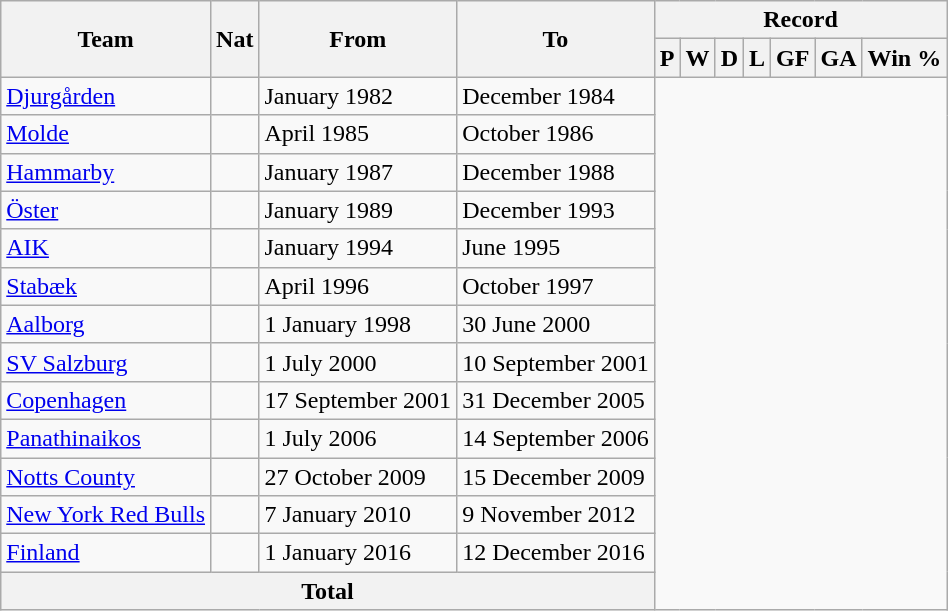<table class="wikitable" style="text-align: center">
<tr>
<th rowspan="2">Team</th>
<th rowspan="2">Nat</th>
<th rowspan="2">From</th>
<th rowspan="2">To</th>
<th colspan="7">Record</th>
</tr>
<tr>
<th>P</th>
<th>W</th>
<th>D</th>
<th>L</th>
<th>GF</th>
<th>GA</th>
<th>Win %</th>
</tr>
<tr>
<td align=left><a href='#'>Djurgården</a></td>
<td align=left></td>
<td align=left>January 1982</td>
<td align=left>December 1984<br></td>
</tr>
<tr>
<td align=left><a href='#'>Molde</a></td>
<td align=left></td>
<td align=left>April 1985</td>
<td align=left>October 1986<br></td>
</tr>
<tr>
<td align=left><a href='#'>Hammarby</a></td>
<td align=left></td>
<td align=left>January 1987</td>
<td align=left>December 1988<br></td>
</tr>
<tr>
<td align=left><a href='#'>Öster</a></td>
<td align=left></td>
<td align=left>January 1989</td>
<td align=left>December 1993<br></td>
</tr>
<tr>
<td align=left><a href='#'>AIK</a></td>
<td align=left></td>
<td align=left>January 1994</td>
<td align=left>June 1995<br></td>
</tr>
<tr>
<td align=left><a href='#'>Stabæk</a></td>
<td align=left></td>
<td align=left>April 1996</td>
<td align=left>October 1997<br></td>
</tr>
<tr>
<td align=left><a href='#'>Aalborg</a></td>
<td align=left></td>
<td align=left>1 January 1998</td>
<td align=left>30 June 2000<br></td>
</tr>
<tr>
<td align=left><a href='#'>SV Salzburg</a></td>
<td align=left></td>
<td align=left>1 July 2000</td>
<td align=left>10 September 2001<br></td>
</tr>
<tr>
<td align=left><a href='#'>Copenhagen</a></td>
<td align=left></td>
<td align=left>17 September 2001</td>
<td align=left>31 December 2005<br></td>
</tr>
<tr>
<td align=left><a href='#'>Panathinaikos</a></td>
<td align=left></td>
<td align=left>1 July 2006</td>
<td align=left>14 September 2006<br></td>
</tr>
<tr>
<td align=left><a href='#'>Notts County</a></td>
<td align=left></td>
<td align=left>27 October 2009</td>
<td align=left>15 December 2009<br></td>
</tr>
<tr>
<td align=left><a href='#'>New York Red Bulls</a></td>
<td align=left></td>
<td align=left>7 January 2010</td>
<td align=left>9 November 2012<br></td>
</tr>
<tr>
<td align=left><a href='#'>Finland</a></td>
<td align=left></td>
<td align=left>1 January 2016</td>
<td align=left>12 December 2016<br></td>
</tr>
<tr>
<th colspan="4">Total<br></th>
</tr>
</table>
